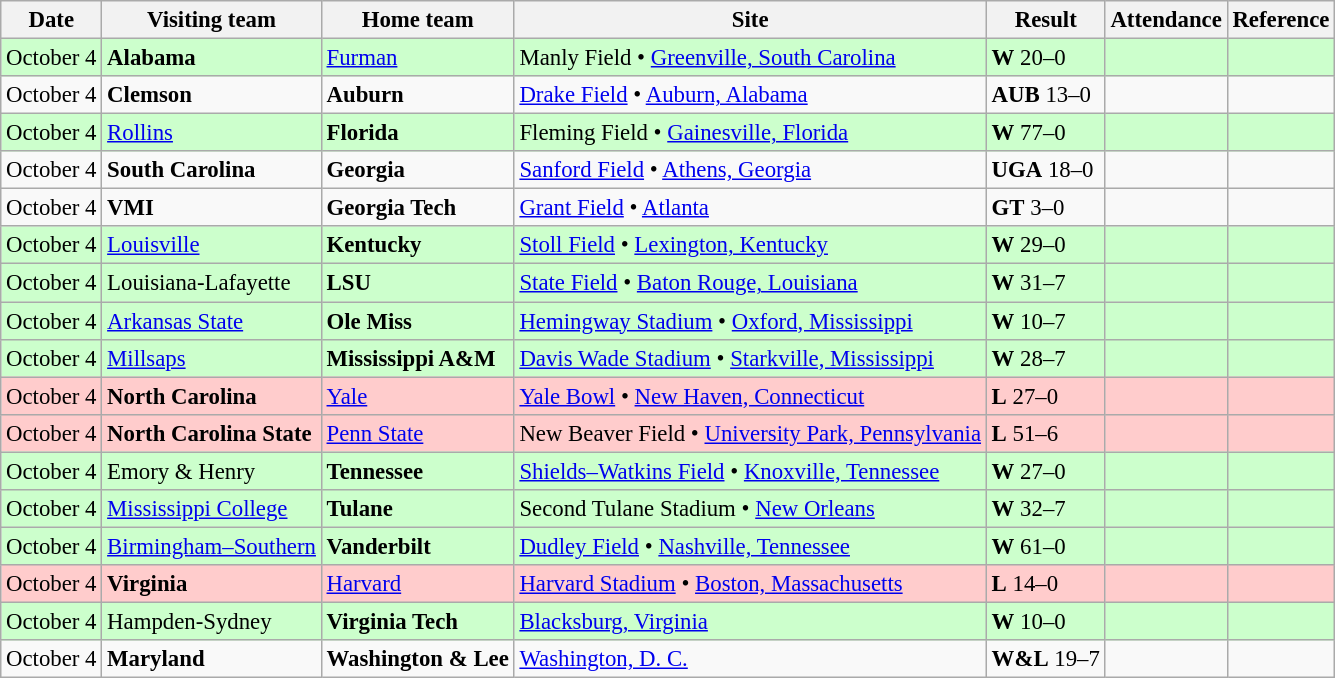<table class="wikitable" style="font-size:95%;">
<tr>
<th>Date</th>
<th>Visiting team</th>
<th>Home team</th>
<th>Site</th>
<th>Result</th>
<th>Attendance</th>
<th class="unsortable">Reference</th>
</tr>
<tr bgcolor=ccffcc>
<td>October 4</td>
<td><strong>Alabama</strong></td>
<td><a href='#'>Furman</a></td>
<td>Manly Field • <a href='#'>Greenville, South Carolina</a></td>
<td><strong>W</strong> 20–0</td>
<td></td>
<td></td>
</tr>
<tr bgcolor=>
<td>October 4</td>
<td><strong>Clemson</strong></td>
<td><strong>Auburn</strong></td>
<td><a href='#'>Drake Field</a> • <a href='#'>Auburn, Alabama</a></td>
<td><strong>AUB</strong> 13–0</td>
<td></td>
<td></td>
</tr>
<tr bgcolor=ccffcc>
<td>October 4</td>
<td><a href='#'>Rollins</a></td>
<td><strong>Florida</strong></td>
<td>Fleming Field • <a href='#'>Gainesville, Florida</a></td>
<td><strong>W</strong> 77–0</td>
<td></td>
<td></td>
</tr>
<tr bgcolor=>
<td>October 4</td>
<td><strong>South Carolina</strong></td>
<td><strong>Georgia</strong></td>
<td><a href='#'>Sanford Field</a> • <a href='#'>Athens, Georgia</a></td>
<td><strong>UGA</strong> 18–0</td>
<td></td>
<td></td>
</tr>
<tr bgcolor=>
<td>October 4</td>
<td><strong>VMI</strong></td>
<td><strong>Georgia Tech</strong></td>
<td><a href='#'>Grant Field</a> • <a href='#'>Atlanta</a></td>
<td><strong>GT</strong> 3–0</td>
<td></td>
<td></td>
</tr>
<tr bgcolor=ccffcc>
<td>October 4</td>
<td><a href='#'>Louisville</a></td>
<td><strong>Kentucky</strong></td>
<td><a href='#'>Stoll Field</a> • <a href='#'>Lexington, Kentucky</a></td>
<td><strong>W</strong> 29–0</td>
<td></td>
<td></td>
</tr>
<tr bgcolor=ccffcc>
<td>October 4</td>
<td>Louisiana-Lafayette</td>
<td><strong>LSU</strong></td>
<td><a href='#'>State Field</a> • <a href='#'>Baton Rouge, Louisiana</a></td>
<td><strong>W</strong> 31–7</td>
<td></td>
<td></td>
</tr>
<tr bgcolor=ccffcc>
<td>October 4</td>
<td><a href='#'>Arkansas State</a></td>
<td><strong>Ole Miss</strong></td>
<td><a href='#'>Hemingway Stadium</a> • <a href='#'>Oxford, Mississippi</a></td>
<td><strong>W</strong> 10–7</td>
<td></td>
<td></td>
</tr>
<tr bgcolor=ccffcc>
<td>October 4</td>
<td><a href='#'>Millsaps</a></td>
<td><strong>Mississippi A&M</strong></td>
<td><a href='#'>Davis Wade Stadium</a> • <a href='#'>Starkville, Mississippi</a></td>
<td><strong>W</strong> 28–7</td>
<td></td>
<td></td>
</tr>
<tr bgcolor=ffcccc>
<td>October 4</td>
<td><strong>North Carolina</strong></td>
<td><a href='#'>Yale</a></td>
<td><a href='#'>Yale Bowl</a> • <a href='#'>New Haven, Connecticut</a></td>
<td><strong>L</strong> 27–0</td>
<td></td>
<td></td>
</tr>
<tr bgcolor=ffcccc>
<td>October 4</td>
<td><strong>North Carolina State</strong></td>
<td><a href='#'>Penn State</a></td>
<td>New Beaver Field • <a href='#'>University Park, Pennsylvania</a></td>
<td><strong>L</strong> 51–6</td>
<td></td>
<td></td>
</tr>
<tr bgcolor=ccffcc>
<td>October 4</td>
<td>Emory & Henry</td>
<td><strong>Tennessee</strong></td>
<td><a href='#'>Shields–Watkins Field</a> • <a href='#'>Knoxville, Tennessee</a></td>
<td><strong>W</strong> 27–0</td>
<td></td>
<td></td>
</tr>
<tr bgcolor=ccffcc>
<td>October 4</td>
<td><a href='#'>Mississippi College</a></td>
<td><strong>Tulane</strong></td>
<td>Second Tulane Stadium • <a href='#'>New Orleans</a></td>
<td><strong>W</strong> 32–7</td>
<td></td>
<td></td>
</tr>
<tr bgcolor=ccffcc>
<td>October 4</td>
<td><a href='#'>Birmingham–Southern</a></td>
<td><strong>Vanderbilt</strong></td>
<td><a href='#'>Dudley Field</a> • <a href='#'>Nashville, Tennessee</a></td>
<td><strong>W</strong> 61–0</td>
<td></td>
<td></td>
</tr>
<tr bgcolor=ffcccc>
<td>October 4</td>
<td><strong>Virginia</strong></td>
<td><a href='#'>Harvard</a></td>
<td><a href='#'>Harvard Stadium</a> • <a href='#'>Boston, Massachusetts</a></td>
<td><strong>L</strong> 14–0</td>
<td></td>
<td></td>
</tr>
<tr bgcolor=ccffcc>
<td>October 4</td>
<td>Hampden-Sydney</td>
<td><strong>Virginia Tech</strong></td>
<td><a href='#'>Blacksburg, Virginia</a></td>
<td><strong>W</strong> 10–0</td>
<td></td>
<td></td>
</tr>
<tr bgcolor=>
<td>October 4</td>
<td><strong>Maryland</strong></td>
<td><strong>Washington & Lee</strong></td>
<td><a href='#'>Washington, D. C.</a></td>
<td><strong>W&L</strong> 19–7</td>
<td></td>
<td></td>
</tr>
</table>
